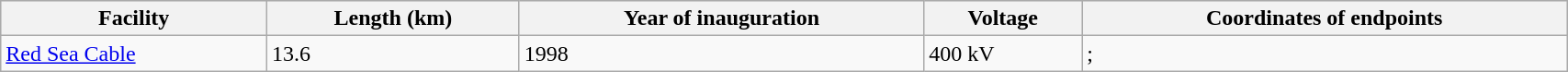<table class="wikitable sortable" width="90%">
<tr bgcolor="#dfdfdf">
<th width="17%">Facility</th>
<th>Length (km)</th>
<th>Year of inauguration</th>
<th>Voltage</th>
<th>Coordinates of endpoints</th>
</tr>
<tr>
<td><a href='#'>Red Sea Cable</a></td>
<td>13.6</td>
<td>1998</td>
<td>400 kV</td>
<td> ; </td>
</tr>
</table>
